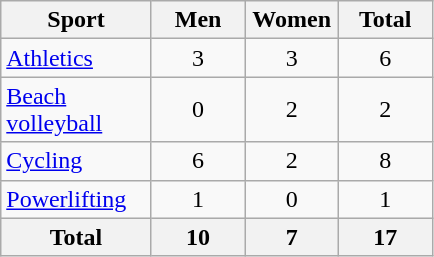<table class="wikitable sortable" style="text-align:center;">
<tr>
<th width=93>Sport</th>
<th width=55>Men</th>
<th width=55>Women</th>
<th width=55>Total</th>
</tr>
<tr>
<td align=left><a href='#'>Athletics</a></td>
<td>3</td>
<td>3</td>
<td>6</td>
</tr>
<tr>
<td align=left><a href='#'>Beach volleyball</a></td>
<td>0</td>
<td>2</td>
<td>2</td>
</tr>
<tr>
<td align=left><a href='#'>Cycling</a></td>
<td>6</td>
<td>2</td>
<td>8</td>
</tr>
<tr>
<td align=left><a href='#'>Powerlifting</a></td>
<td>1</td>
<td>0</td>
<td>1</td>
</tr>
<tr>
<th>Total</th>
<th>10</th>
<th>7</th>
<th>17</th>
</tr>
</table>
